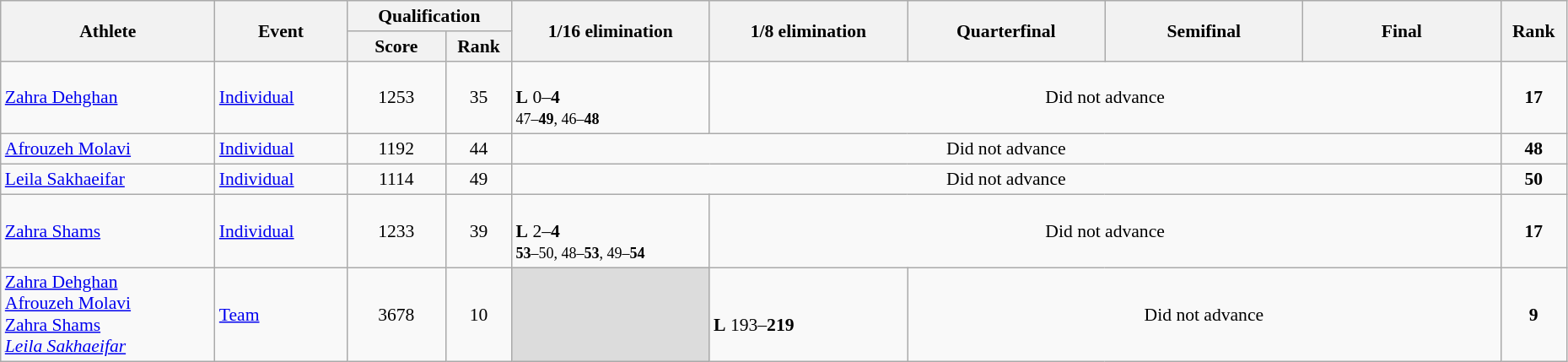<table class="wikitable" width="98%" style="text-align:left; font-size:90%">
<tr>
<th rowspan="2" width="13%">Athlete</th>
<th rowspan="2" width="8%">Event</th>
<th colspan="2">Qualification</th>
<th rowspan="2" width="12%">1/16 elimination</th>
<th rowspan="2" width="12%">1/8 elimination</th>
<th rowspan="2" width="12%">Quarterfinal</th>
<th rowspan="2" width="12%">Semifinal</th>
<th rowspan="2" width="12%">Final</th>
<th rowspan="2" width="4%">Rank</th>
</tr>
<tr>
<th width="6%">Score</th>
<th width="4%">Rank</th>
</tr>
<tr>
<td><a href='#'>Zahra Dehghan</a></td>
<td><a href='#'>Individual</a></td>
<td align="center">1253</td>
<td align="center">35 <strong></strong></td>
<td><br><strong>L</strong> 0–<strong>4</strong><br><small>47–<strong>49</strong>, 46–<strong>48</strong></small></td>
<td colspan=4 align=center>Did not advance</td>
<td align="center"><strong>17</strong></td>
</tr>
<tr>
<td><a href='#'>Afrouzeh Molavi</a></td>
<td><a href='#'>Individual</a></td>
<td align="center">1192</td>
<td align="center">44</td>
<td colspan=5 align=center>Did not advance</td>
<td align="center"><strong>48</strong></td>
</tr>
<tr>
<td><a href='#'>Leila Sakhaeifar</a></td>
<td><a href='#'>Individual</a></td>
<td align="center">1114</td>
<td align="center">49</td>
<td colspan=5 align=center>Did not advance</td>
<td align="center"><strong>50</strong></td>
</tr>
<tr>
<td><a href='#'>Zahra Shams</a></td>
<td><a href='#'>Individual</a></td>
<td align="center">1233</td>
<td align="center">39 <strong></strong></td>
<td><br><strong>L</strong> 2–<strong>4</strong><br><small><strong>53</strong>–50, 48–<strong>53</strong>, 49–<strong>54</strong></small></td>
<td colspan=4 align=center>Did not advance</td>
<td align="center"><strong>17</strong></td>
</tr>
<tr>
<td><a href='#'>Zahra Dehghan</a><br><a href='#'>Afrouzeh Molavi</a><br><a href='#'>Zahra Shams</a><br><em><a href='#'>Leila Sakhaeifar</a></em></td>
<td><a href='#'>Team</a></td>
<td align="center">3678</td>
<td align="center">10 <strong></strong></td>
<td bgcolor=#DCDCDC></td>
<td><br><strong>L</strong> 193–<strong>219</strong></td>
<td colspan=3 align=center>Did not advance</td>
<td align="center"><strong>9</strong></td>
</tr>
</table>
